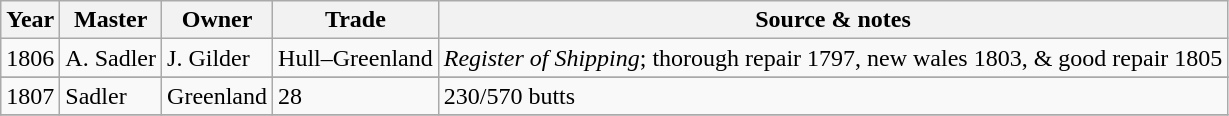<table class=" wikitable">
<tr>
<th>Year</th>
<th>Master</th>
<th>Owner</th>
<th>Trade</th>
<th>Source & notes</th>
</tr>
<tr>
<td>1806</td>
<td>A. Sadler</td>
<td>J. Gilder</td>
<td>Hull–Greenland</td>
<td><em>Register of Shipping</em>; thorough repair 1797, new wales 1803, & good repair 1805</td>
</tr>
<tr>
</tr>
<tr>
<td>1807</td>
<td>Sadler</td>
<td>Greenland</td>
<td>28</td>
<td>230/570 butts</td>
</tr>
<tr>
</tr>
</table>
